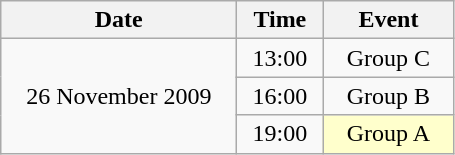<table class = "wikitable" style="text-align:center;">
<tr>
<th width=150>Date</th>
<th width=50>Time</th>
<th width=80>Event</th>
</tr>
<tr>
<td rowspan=3>26 November 2009</td>
<td>13:00</td>
<td>Group C</td>
</tr>
<tr>
<td>16:00</td>
<td>Group B</td>
</tr>
<tr>
<td>19:00</td>
<td bgcolor=ffffcc>Group A</td>
</tr>
</table>
